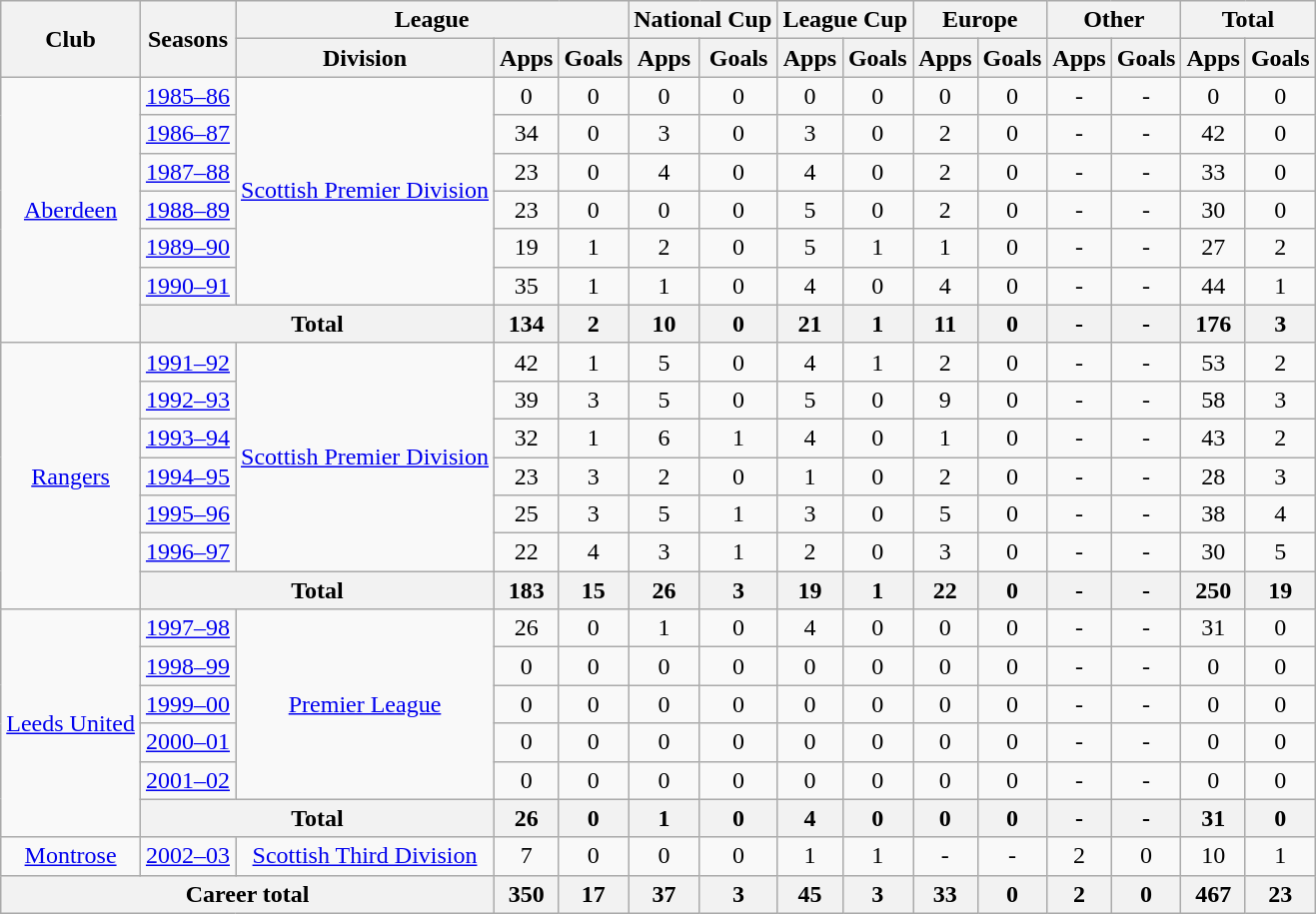<table class="wikitable" style="text-align:center">
<tr>
<th rowspan="2">Club</th>
<th rowspan="2">Seasons</th>
<th colspan="3">League</th>
<th colspan="2">National Cup</th>
<th colspan="2">League Cup</th>
<th colspan="2">Europe</th>
<th colspan="2">Other</th>
<th colspan="2">Total</th>
</tr>
<tr>
<th>Division</th>
<th>Apps</th>
<th>Goals</th>
<th>Apps</th>
<th>Goals</th>
<th>Apps</th>
<th>Goals</th>
<th>Apps</th>
<th>Goals</th>
<th>Apps</th>
<th>Goals</th>
<th>Apps</th>
<th>Goals</th>
</tr>
<tr>
<td rowspan="7"><a href='#'>Aberdeen</a></td>
<td><a href='#'>1985–86</a></td>
<td rowspan="6"><a href='#'>Scottish Premier Division</a></td>
<td>0</td>
<td>0</td>
<td>0</td>
<td>0</td>
<td>0</td>
<td>0</td>
<td>0</td>
<td>0</td>
<td>-</td>
<td>-</td>
<td>0</td>
<td>0</td>
</tr>
<tr>
<td><a href='#'>1986–87</a></td>
<td>34</td>
<td>0</td>
<td>3</td>
<td>0</td>
<td>3</td>
<td>0</td>
<td>2</td>
<td>0</td>
<td>-</td>
<td>-</td>
<td>42</td>
<td>0</td>
</tr>
<tr>
<td><a href='#'>1987–88</a></td>
<td>23</td>
<td>0</td>
<td>4</td>
<td>0</td>
<td>4</td>
<td>0</td>
<td>2</td>
<td>0</td>
<td>-</td>
<td>-</td>
<td>33</td>
<td>0</td>
</tr>
<tr>
<td><a href='#'>1988–89</a></td>
<td>23</td>
<td>0</td>
<td>0</td>
<td>0</td>
<td>5</td>
<td>0</td>
<td>2</td>
<td>0</td>
<td>-</td>
<td>-</td>
<td>30</td>
<td>0</td>
</tr>
<tr>
<td><a href='#'>1989–90</a></td>
<td>19</td>
<td>1</td>
<td>2</td>
<td>0</td>
<td>5</td>
<td>1</td>
<td>1</td>
<td>0</td>
<td>-</td>
<td>-</td>
<td>27</td>
<td>2</td>
</tr>
<tr>
<td><a href='#'>1990–91</a></td>
<td>35</td>
<td>1</td>
<td>1</td>
<td>0</td>
<td>4</td>
<td>0</td>
<td>4</td>
<td>0</td>
<td>-</td>
<td>-</td>
<td>44</td>
<td>1</td>
</tr>
<tr>
<th colspan="2">Total</th>
<th>134</th>
<th>2</th>
<th>10</th>
<th>0</th>
<th>21</th>
<th>1</th>
<th>11</th>
<th>0</th>
<th>-</th>
<th>-</th>
<th>176</th>
<th>3</th>
</tr>
<tr>
<td rowspan="7"><a href='#'>Rangers</a></td>
<td><a href='#'>1991–92</a></td>
<td rowspan="6"><a href='#'>Scottish Premier Division</a></td>
<td>42</td>
<td>1</td>
<td>5</td>
<td>0</td>
<td>4</td>
<td>1</td>
<td>2</td>
<td>0</td>
<td>-</td>
<td>-</td>
<td>53</td>
<td>2</td>
</tr>
<tr>
<td><a href='#'>1992–93</a></td>
<td>39</td>
<td>3</td>
<td>5</td>
<td>0</td>
<td>5</td>
<td>0</td>
<td>9</td>
<td>0</td>
<td>-</td>
<td>-</td>
<td>58</td>
<td>3</td>
</tr>
<tr>
<td><a href='#'>1993–94</a></td>
<td>32</td>
<td>1</td>
<td>6</td>
<td>1</td>
<td>4</td>
<td>0</td>
<td>1</td>
<td>0</td>
<td>-</td>
<td>-</td>
<td>43</td>
<td>2</td>
</tr>
<tr>
<td><a href='#'>1994–95</a></td>
<td>23</td>
<td>3</td>
<td>2</td>
<td>0</td>
<td>1</td>
<td>0</td>
<td>2</td>
<td>0</td>
<td>-</td>
<td>-</td>
<td>28</td>
<td>3</td>
</tr>
<tr>
<td><a href='#'>1995–96</a></td>
<td>25</td>
<td>3</td>
<td>5</td>
<td>1</td>
<td>3</td>
<td>0</td>
<td>5</td>
<td>0</td>
<td>-</td>
<td>-</td>
<td>38</td>
<td>4</td>
</tr>
<tr>
<td><a href='#'>1996–97</a></td>
<td>22</td>
<td>4</td>
<td>3</td>
<td>1</td>
<td>2</td>
<td>0</td>
<td>3</td>
<td>0</td>
<td>-</td>
<td>-</td>
<td>30</td>
<td>5</td>
</tr>
<tr>
<th colspan="2">Total</th>
<th>183</th>
<th>15</th>
<th>26</th>
<th>3</th>
<th>19</th>
<th>1</th>
<th>22</th>
<th>0</th>
<th>-</th>
<th>-</th>
<th>250</th>
<th>19</th>
</tr>
<tr>
<td rowspan="6"><a href='#'>Leeds United</a></td>
<td><a href='#'>1997–98</a></td>
<td rowspan="5"><a href='#'>Premier League</a></td>
<td>26</td>
<td>0</td>
<td>1</td>
<td>0</td>
<td>4</td>
<td>0</td>
<td>0</td>
<td>0</td>
<td>-</td>
<td>-</td>
<td>31</td>
<td>0</td>
</tr>
<tr>
<td><a href='#'>1998–99</a></td>
<td>0</td>
<td>0</td>
<td>0</td>
<td>0</td>
<td>0</td>
<td>0</td>
<td>0</td>
<td>0</td>
<td>-</td>
<td>-</td>
<td>0</td>
<td>0</td>
</tr>
<tr>
<td><a href='#'>1999–00</a></td>
<td>0</td>
<td>0</td>
<td>0</td>
<td>0</td>
<td>0</td>
<td>0</td>
<td>0</td>
<td>0</td>
<td>-</td>
<td>-</td>
<td>0</td>
<td>0</td>
</tr>
<tr>
<td><a href='#'>2000–01</a></td>
<td>0</td>
<td>0</td>
<td>0</td>
<td>0</td>
<td>0</td>
<td>0</td>
<td>0</td>
<td>0</td>
<td>-</td>
<td>-</td>
<td>0</td>
<td>0</td>
</tr>
<tr>
<td><a href='#'>2001–02</a></td>
<td>0</td>
<td>0</td>
<td>0</td>
<td>0</td>
<td>0</td>
<td>0</td>
<td>0</td>
<td>0</td>
<td>-</td>
<td>-</td>
<td>0</td>
<td>0</td>
</tr>
<tr>
<th colspan="2">Total</th>
<th>26</th>
<th>0</th>
<th>1</th>
<th>0</th>
<th>4</th>
<th>0</th>
<th>0</th>
<th>0</th>
<th>-</th>
<th>-</th>
<th>31</th>
<th>0</th>
</tr>
<tr>
<td><a href='#'>Montrose</a></td>
<td><a href='#'>2002–03</a></td>
<td><a href='#'>Scottish Third Division</a></td>
<td>7</td>
<td>0</td>
<td>0</td>
<td>0</td>
<td>1</td>
<td>1</td>
<td>-</td>
<td>-</td>
<td>2</td>
<td>0</td>
<td>10</td>
<td>1</td>
</tr>
<tr>
<th colspan="3">Career total</th>
<th>350</th>
<th>17</th>
<th>37</th>
<th>3</th>
<th>45</th>
<th>3</th>
<th>33</th>
<th>0</th>
<th>2</th>
<th>0</th>
<th>467</th>
<th>23</th>
</tr>
</table>
